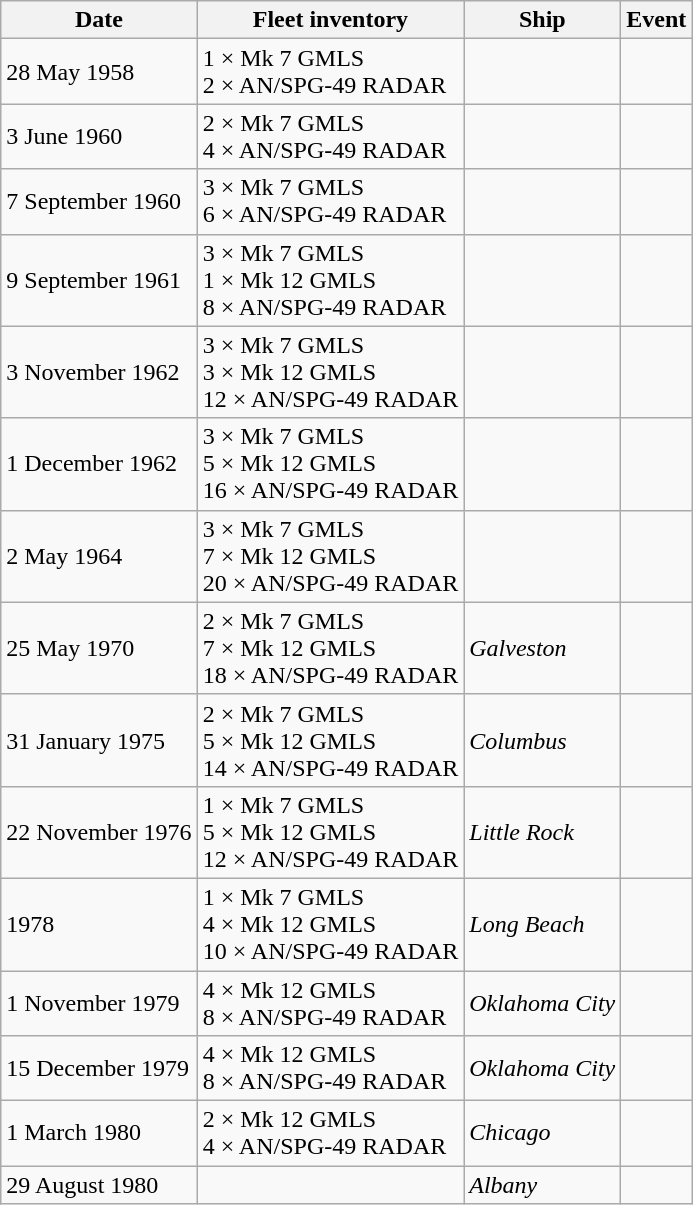<table class="wikitable">
<tr>
<th>Date</th>
<th>Fleet inventory</th>
<th>Ship</th>
<th>Event</th>
</tr>
<tr>
<td>28 May 1958</td>
<td>1 × Mk 7 GMLS <br> 2 × AN/SPG-49 RADAR</td>
<td></td>
<td></td>
</tr>
<tr>
<td>3 June 1960</td>
<td>2 × Mk 7 GMLS <br> 4 × AN/SPG-49 RADAR</td>
<td></td>
<td></td>
</tr>
<tr>
<td>7 September 1960</td>
<td>3 × Mk 7 GMLS <br> 6 × AN/SPG-49 RADAR</td>
<td></td>
<td></td>
</tr>
<tr>
<td>9 September 1961</td>
<td>3 × Mk 7 GMLS <br> 1 × Mk 12 GMLS <br> 8 × AN/SPG-49 RADAR</td>
<td></td>
<td></td>
</tr>
<tr>
<td>3 November 1962</td>
<td>3 × Mk 7 GMLS <br> 3 × Mk 12 GMLS <br> 12 × AN/SPG-49 RADAR</td>
<td></td>
<td></td>
</tr>
<tr>
<td>1 December 1962</td>
<td>3 × Mk 7 GMLS <br> 5 × Mk 12 GMLS <br> 16 × AN/SPG-49 RADAR</td>
<td></td>
<td></td>
</tr>
<tr>
<td>2 May 1964</td>
<td>3 × Mk 7 GMLS <br> 7 × Mk 12 GMLS <br> 20 × AN/SPG-49 RADAR</td>
<td></td>
<td></td>
</tr>
<tr>
<td>25 May 1970</td>
<td>2 × Mk 7 GMLS <br> 7 × Mk 12 GMLS <br> 18 × AN/SPG-49 RADAR</td>
<td><em>Galveston</em></td>
<td></td>
</tr>
<tr>
<td>31 January 1975</td>
<td>2 × Mk 7 GMLS <br> 5 × Mk 12 GMLS <br> 14 × AN/SPG-49 RADAR</td>
<td><em>Columbus</em></td>
<td></td>
</tr>
<tr>
<td>22 November 1976</td>
<td>1 × Mk 7 GMLS <br> 5 × Mk 12 GMLS <br> 12 × AN/SPG-49 RADAR</td>
<td><em>Little Rock</em></td>
<td></td>
</tr>
<tr>
<td>1978</td>
<td>1 × Mk 7 GMLS <br> 4 × Mk 12 GMLS <br> 10 × AN/SPG-49 RADAR</td>
<td><em>Long Beach</em></td>
<td></td>
</tr>
<tr>
<td>1 November 1979</td>
<td>4 × Mk 12 GMLS <br> 8 × AN/SPG-49 RADAR</td>
<td><em>Oklahoma City</em></td>
<td></td>
</tr>
<tr>
<td>15 December 1979</td>
<td>4 × Mk 12 GMLS <br> 8 × AN/SPG-49 RADAR</td>
<td><em>Oklahoma City</em></td>
<td></td>
</tr>
<tr>
<td>1 March 1980</td>
<td>2 × Mk 12 GMLS <br> 4 × AN/SPG-49 RADAR</td>
<td><em>Chicago</em></td>
<td></td>
</tr>
<tr>
<td>29 August 1980</td>
<td></td>
<td><em>Albany</em></td>
<td></td>
</tr>
</table>
